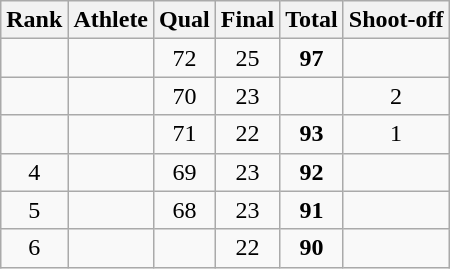<table class="wikitable sortable" style="text-align: center">
<tr>
<th>Rank</th>
<th>Athlete</th>
<th>Qual</th>
<th>Final</th>
<th>Total</th>
<th class="unsortable">Shoot-off</th>
</tr>
<tr>
<td></td>
<td align=left></td>
<td>72</td>
<td>25</td>
<td><strong>97</strong></td>
<td></td>
</tr>
<tr>
<td></td>
<td align=left></td>
<td>70</td>
<td>23</td>
<td></td>
<td>2</td>
</tr>
<tr>
<td></td>
<td align=left></td>
<td>71</td>
<td>22</td>
<td><strong>93</strong></td>
<td>1</td>
</tr>
<tr>
<td>4</td>
<td align=left></td>
<td>69</td>
<td>23</td>
<td><strong>92</strong></td>
<td></td>
</tr>
<tr>
<td>5</td>
<td align=left></td>
<td>68</td>
<td>23</td>
<td><strong>91</strong></td>
<td></td>
</tr>
<tr>
<td>6</td>
<td align=left></td>
<td></td>
<td>22</td>
<td><strong>90</strong></td>
<td></td>
</tr>
</table>
